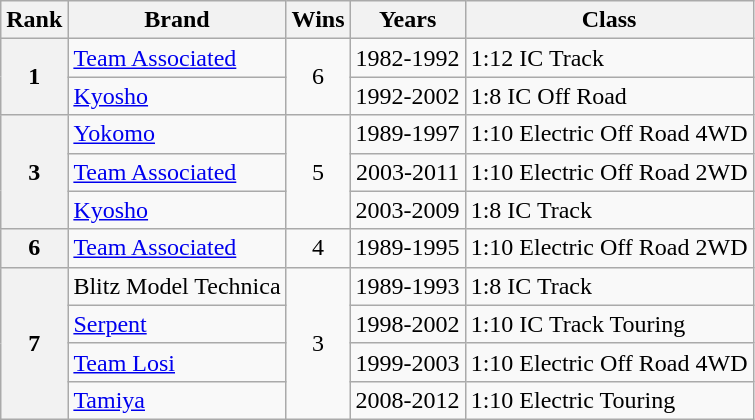<table class="wikitable">
<tr>
<th>Rank</th>
<th>Brand</th>
<th>Wins</th>
<th>Years</th>
<th>Class</th>
</tr>
<tr>
<th rowspan="2" style="text-align:center;">1</th>
<td> <a href='#'>Team Associated</a></td>
<td rowspan="2" style="text-align:center;">6</td>
<td style="text-align:center;">1982-1992</td>
<td>1:12 IC Track</td>
</tr>
<tr>
<td> <a href='#'>Kyosho</a></td>
<td style="text-align:center;">1992-2002</td>
<td>1:8 IC Off Road</td>
</tr>
<tr>
<th rowspan="3" style="text-align:center;">3</th>
<td> <a href='#'>Yokomo</a></td>
<td rowspan="3" style="text-align:center;">5</td>
<td style="text-align:center;">1989-1997</td>
<td>1:10 Electric Off Road 4WD</td>
</tr>
<tr>
<td> <a href='#'>Team Associated</a></td>
<td style="text-align:center;">2003-2011</td>
<td>1:10 Electric Off Road 2WD</td>
</tr>
<tr>
<td> <a href='#'>Kyosho</a></td>
<td style="text-align:center;">2003-2009</td>
<td>1:8 IC Track</td>
</tr>
<tr>
<th>6</th>
<td> <a href='#'>Team Associated</a></td>
<td style="text-align:center;">4</td>
<td style="text-align:center;">1989-1995</td>
<td>1:10 Electric Off Road 2WD</td>
</tr>
<tr>
<th rowspan="4" style="text-align:center;">7</th>
<td> Blitz Model Technica</td>
<td rowspan="4" style="text-align:center;">3</td>
<td style="text-align:center;">1989-1993</td>
<td>1:8 IC Track</td>
</tr>
<tr>
<td> <a href='#'>Serpent</a></td>
<td style="text-align:center;">1998-2002</td>
<td>1:10 IC Track Touring</td>
</tr>
<tr>
<td> <a href='#'>Team Losi</a></td>
<td style="text-align:center;">1999-2003</td>
<td>1:10 Electric Off Road 4WD</td>
</tr>
<tr>
<td> <a href='#'>Tamiya</a></td>
<td style="text-align:center;">2008-2012</td>
<td>1:10 Electric Touring</td>
</tr>
</table>
